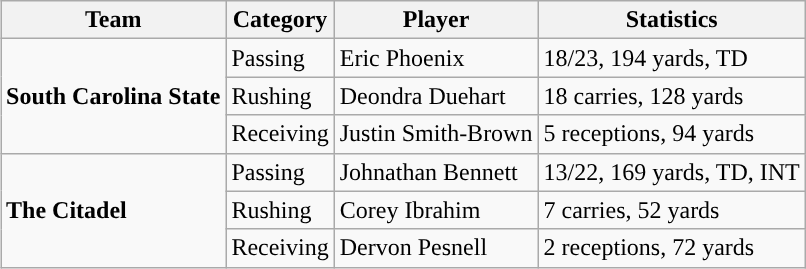<table class="wikitable" style="float: right;">
<tr>
<th>Team</th>
<th>Category</th>
<th>Player</th>
<th>Statistics</th>
</tr>
<tr>
<td rowspan=3><strong>South Carolina State</strong></td>
<td>Passing</td>
<td>Eric Phoenix</td>
<td>18/23, 194 yards, TD</td>
</tr>
<tr>
<td>Rushing</td>
<td>Deondra Duehart</td>
<td>18 carries, 128 yards</td>
</tr>
<tr>
<td>Receiving</td>
<td>Justin Smith-Brown</td>
<td>5 receptions, 94 yards</td>
</tr>
<tr>
<td rowspan=3><strong>The Citadel</strong></td>
<td>Passing</td>
<td>Johnathan Bennett</td>
<td>13/22, 169 yards, TD, INT</td>
</tr>
<tr>
<td>Rushing</td>
<td>Corey Ibrahim</td>
<td>7 carries, 52 yards</td>
</tr>
<tr>
<td>Receiving</td>
<td>Dervon Pesnell</td>
<td>2 receptions, 72 yards</td>
</tr>
</table>
